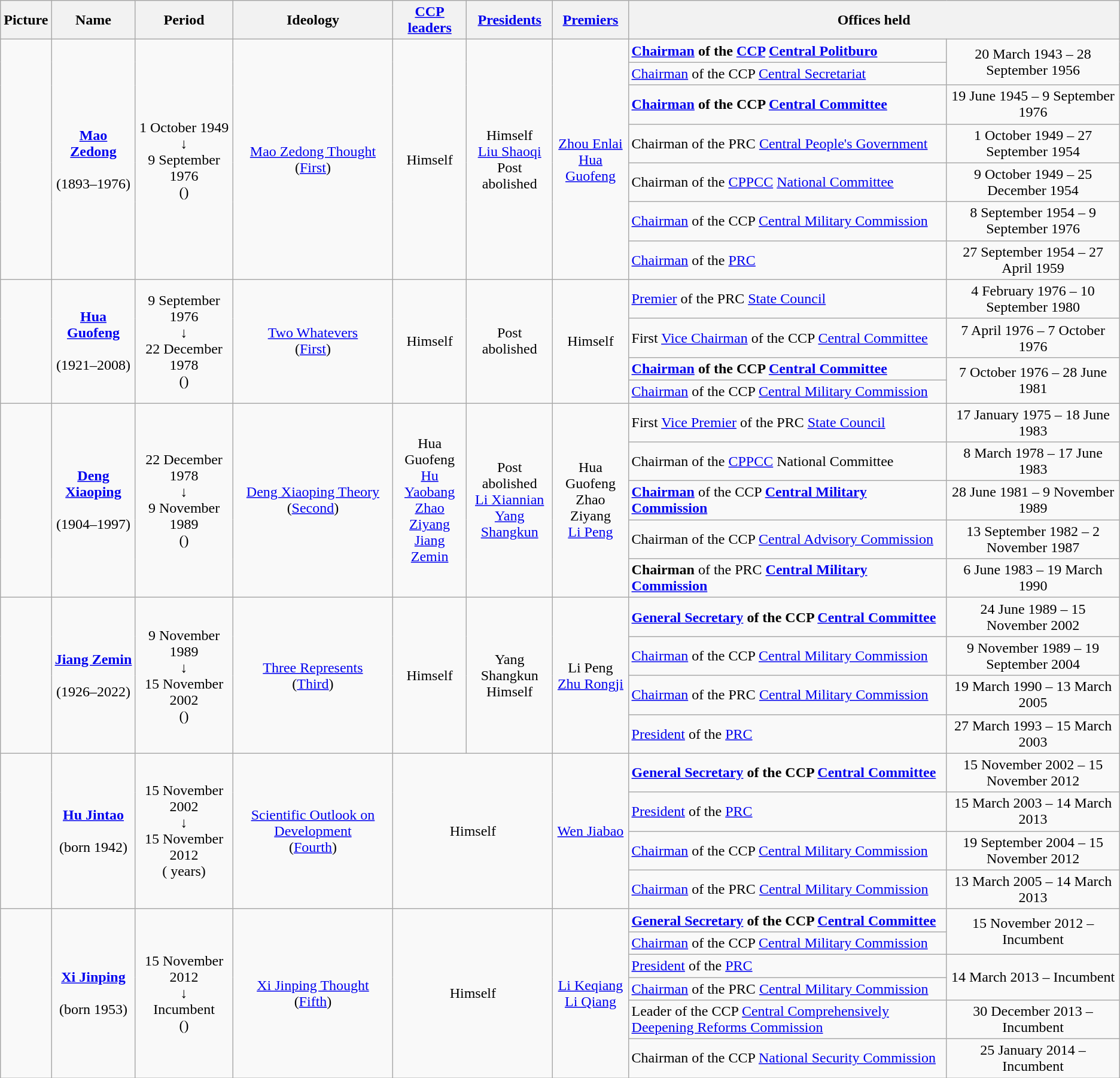<table class="wikitable" style="text-align:center">
<tr>
<th>Picture</th>
<th>Name</th>
<th>Period</th>
<th>Ideology<br></th>
<th><a href='#'>CCP leaders</a></th>
<th><a href='#'>Presidents</a></th>
<th><a href='#'>Premiers</a></th>
<th colspan=2>Offices held</th>
</tr>
<tr>
<td rowspan=7></td>
<td rowspan=7><strong><a href='#'>Mao Zedong</a></strong><br><br>(1893–1976)</td>
<td rowspan=7>1 October 1949<br>↓<br>9 September 1976<br>()</td>
<td rowspan=7><a href='#'>Mao Zedong Thought</a><br>(<a href='#'>First</a>)</td>
<td rowspan=7>Himself</td>
<td rowspan=7>Himself<br><a href='#'>Liu Shaoqi</a><br>Post abolished</td>
<td rowspan=7><a href='#'>Zhou Enlai</a><br><a href='#'>Hua Guofeng</a></td>
<td align=left><strong><a href='#'>Chairman</a> of the <a href='#'>CCP</a> <a href='#'>Central Politburo</a></strong></td>
<td rowspan=2>20 March 1943 – 28 September 1956</td>
</tr>
<tr>
<td align=left><a href='#'>Chairman</a> of the CCP <a href='#'>Central Secretariat</a></td>
</tr>
<tr>
<td align=left><strong><a href='#'>Chairman</a> of the CCP <a href='#'>Central Committee</a></strong></td>
<td>19 June 1945 – 9 September 1976</td>
</tr>
<tr>
<td align=left>Chairman of the PRC <a href='#'>Central People's Government</a></td>
<td>1 October 1949 – 27 September 1954</td>
</tr>
<tr>
<td align=left>Chairman of the <a href='#'>CPPCC</a> <a href='#'>National Committee</a></td>
<td>9 October 1949 – 25 December 1954</td>
</tr>
<tr>
<td align=left><a href='#'>Chairman</a> of the CCP <a href='#'>Central Military Commission</a></td>
<td>8 September 1954 – 9 September 1976</td>
</tr>
<tr>
<td align=left><a href='#'>Chairman</a> of the <a href='#'>PRC</a></td>
<td>27 September 1954 – 27 April 1959</td>
</tr>
<tr>
<td rowspan=4></td>
<td rowspan=4><strong><a href='#'>Hua Guofeng</a></strong><br><br>(1921–2008)</td>
<td rowspan=4>9 September 1976<br>↓<br>22 December 1978<br>()</td>
<td rowspan=4><a href='#'>Two Whatevers</a><br>(<a href='#'>First</a>)</td>
<td rowspan=4>Himself</td>
<td rowspan=4>Post abolished</td>
<td rowspan=4>Himself</td>
<td align=left><a href='#'>Premier</a> of the PRC <a href='#'>State Council</a></td>
<td>4 February 1976 – 10 September 1980</td>
</tr>
<tr>
<td align=left>First <a href='#'>Vice Chairman</a> of the CCP <a href='#'>Central Committee</a></td>
<td>7 April 1976 – 7 October 1976</td>
</tr>
<tr>
<td align=left><strong><a href='#'>Chairman</a> of the CCP <a href='#'>Central Committee</a></strong></td>
<td rowspan=2>7 October 1976 – 28 June 1981</td>
</tr>
<tr>
<td align=left><a href='#'>Chairman</a> of the CCP <a href='#'>Central Military Commission</a></td>
</tr>
<tr>
<td rowspan=5></td>
<td rowspan=5><strong><a href='#'>Deng Xiaoping</a></strong><br><br>(1904–1997)</td>
<td rowspan=5>22 December 1978<br>↓<br>9 November 1989<br>()</td>
<td rowspan=5><a href='#'>Deng Xiaoping Theory</a><br>(<a href='#'>Second</a>)</td>
<td rowspan=5>Hua Guofeng<br><a href='#'>Hu Yaobang</a><br><a href='#'>Zhao Ziyang</a><br><a href='#'>Jiang Zemin</a></td>
<td rowspan=5>Post abolished<br><a href='#'>Li Xiannian</a><br><a href='#'>Yang Shangkun</a></td>
<td rowspan=5>Hua Guofeng<br>Zhao Ziyang<br><a href='#'>Li Peng</a></td>
<td align=left>First <a href='#'>Vice Premier</a> of the PRC <a href='#'>State Council</a></td>
<td>17 January 1975 – 18 June 1983</td>
</tr>
<tr>
<td align=left>Chairman of the <a href='#'>CPPCC</a> National Committee</td>
<td>8 March 1978 – 17 June 1983</td>
</tr>
<tr>
<td align=left><strong><a href='#'>Chairman</a></strong> of the CCP <strong><a href='#'>Central Military Commission</a></strong></td>
<td>28 June 1981 – 9 November 1989</td>
</tr>
<tr>
<td align=left>Chairman of the CCP <a href='#'>Central Advisory Commission</a></td>
<td>13 September 1982 – 2 November 1987</td>
</tr>
<tr>
<td align=left><strong>Chairman</strong> of the PRC <strong><a href='#'>Central Military Commission</a></strong></td>
<td>6 June 1983 – 19 March 1990</td>
</tr>
<tr>
<td rowspan=4></td>
<td rowspan=4><strong><a href='#'>Jiang Zemin</a></strong><br><br>(1926–2022)</td>
<td rowspan=4>9 November 1989<br>↓<br>15 November 2002<br>()</td>
<td rowspan=4><a href='#'>Three Represents</a><br>(<a href='#'>Third</a>)</td>
<td rowspan=4>Himself</td>
<td rowspan=4>Yang Shangkun<br>Himself</td>
<td rowspan=4>Li Peng<br><a href='#'>Zhu Rongji</a></td>
<td align=left><strong><a href='#'>General Secretary</a> of the CCP <a href='#'>Central Committee</a></strong></td>
<td>24 June 1989 – 15 November 2002</td>
</tr>
<tr>
<td align=left><a href='#'>Chairman</a> of the CCP <a href='#'>Central Military Commission</a></td>
<td>9 November 1989 – 19 September 2004</td>
</tr>
<tr>
<td align=left><a href='#'>Chairman</a> of the PRC <a href='#'>Central Military Commission</a></td>
<td>19 March 1990 – 13 March 2005</td>
</tr>
<tr>
<td align=left><a href='#'>President</a> of the <a href='#'>PRC</a></td>
<td>27 March 1993 – 15 March 2003</td>
</tr>
<tr>
<td rowspan=4></td>
<td rowspan=4><strong><a href='#'>Hu Jintao</a></strong><br><br>(born 1942)</td>
<td rowspan=4>15 November 2002<br>↓<br>15 November 2012<br>( years)</td>
<td rowspan=4><a href='#'>Scientific Outlook on Development</a><br>(<a href='#'>Fourth</a>)</td>
<td rowspan=4 colspan=2>Himself</td>
<td rowspan=4><a href='#'>Wen Jiabao</a></td>
<td align=left><strong><a href='#'>General Secretary</a> of the CCP <a href='#'>Central Committee</a></strong></td>
<td>15 November 2002 – 15 November 2012</td>
</tr>
<tr>
<td align=left><a href='#'>President</a> of the <a href='#'>PRC</a></td>
<td>15 March 2003 – 14 March 2013</td>
</tr>
<tr>
<td align=left><a href='#'>Chairman</a> of the CCP <a href='#'>Central Military Commission</a></td>
<td>19 September 2004 – 15 November 2012</td>
</tr>
<tr>
<td align=left><a href='#'>Chairman</a> of the PRC <a href='#'>Central Military Commission</a></td>
<td>13 March 2005 – 14 March 2013</td>
</tr>
<tr>
<td rowspan=6></td>
<td rowspan=6><strong><a href='#'>Xi Jinping</a></strong><br><br>(born 1953)</td>
<td rowspan=6>15 November 2012<br>↓<br>Incumbent<br>()</td>
<td rowspan=6><a href='#'>Xi Jinping Thought</a><br>(<a href='#'>Fifth</a>)</td>
<td rowspan=6 colspan=2>Himself</td>
<td rowspan=6><a href='#'>Li Keqiang</a><br><a href='#'>Li Qiang</a></td>
<td align=left><strong><a href='#'>General Secretary</a> of the CCP <a href='#'>Central Committee</a></strong></td>
<td rowspan=2>15 November 2012 – Incumbent</td>
</tr>
<tr>
<td align=left><a href='#'>Chairman</a> of the CCP <a href='#'>Central Military Commission</a></td>
</tr>
<tr>
<td align=left><a href='#'>President</a> of the <a href='#'>PRC</a></td>
<td rowspan=2>14 March 2013 – Incumbent</td>
</tr>
<tr>
<td align=left><a href='#'>Chairman</a> of the PRC <a href='#'>Central Military Commission</a></td>
</tr>
<tr>
<td align=left>Leader of the CCP <a href='#'>Central Comprehensively Deepening Reforms Commission</a></td>
<td>30 December 2013 – Incumbent</td>
</tr>
<tr>
<td align=left>Chairman of the CCP <a href='#'>National Security Commission</a></td>
<td>25 January 2014 – Incumbent</td>
</tr>
</table>
